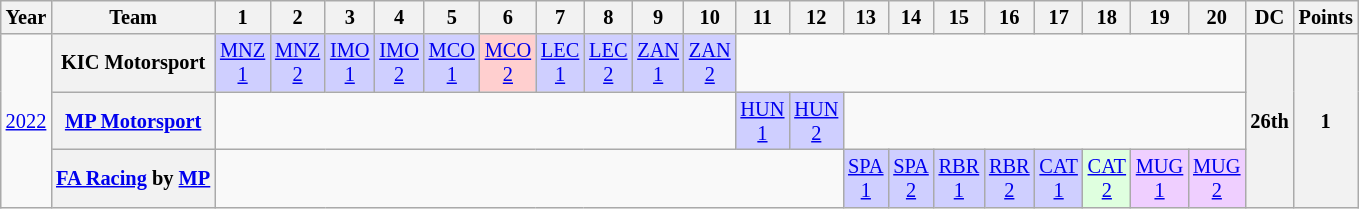<table class="wikitable" style="text-align:center; font-size:85%">
<tr>
<th>Year</th>
<th>Team</th>
<th>1</th>
<th>2</th>
<th>3</th>
<th>4</th>
<th>5</th>
<th>6</th>
<th>7</th>
<th>8</th>
<th>9</th>
<th>10</th>
<th>11</th>
<th>12</th>
<th>13</th>
<th>14</th>
<th>15</th>
<th>16</th>
<th>17</th>
<th>18</th>
<th>19</th>
<th>20</th>
<th>DC</th>
<th>Points</th>
</tr>
<tr>
<td rowspan="3"><a href='#'>2022</a></td>
<th nowrap>KIC Motorsport</th>
<td style="background:#CFCFFF;"><a href='#'>MNZ<br>1</a><br></td>
<td style="background:#CFCFFF;"><a href='#'>MNZ<br>2</a><br></td>
<td style="background:#CFCFFF;"><a href='#'>IMO<br>1</a><br></td>
<td style="background:#CFCFFF;"><a href='#'>IMO<br>2</a><br></td>
<td style="background:#CFCFFF;"><a href='#'>MCO<br>1</a><br></td>
<td style="background:#FFCFCF;"><a href='#'>MCO<br>2</a><br></td>
<td style="background:#CFCFFF;"><a href='#'>LEC<br>1</a><br></td>
<td style="background:#CFCFFF;"><a href='#'>LEC<br>2</a><br></td>
<td style="background:#CFCFFF;"><a href='#'>ZAN<br>1</a><br></td>
<td style="background:#CFCFFF;"><a href='#'>ZAN<br>2</a><br></td>
<td colspan=10></td>
<th rowspan="3">26th</th>
<th rowspan="3">1</th>
</tr>
<tr>
<th nowrap><a href='#'>MP Motorsport</a></th>
<td colspan=10></td>
<td style="background:#CFCFFF;"><a href='#'>HUN<br>1</a><br></td>
<td style="background:#CFCFFF;"><a href='#'>HUN<br>2</a><br></td>
<td colspan=8></td>
</tr>
<tr>
<th nowrap><a href='#'>FA Racing</a> by <a href='#'>MP</a></th>
<td colspan=12></td>
<td style="background:#CFCFFF;"><a href='#'>SPA<br>1</a><br></td>
<td style="background:#CFCFFF;"><a href='#'>SPA<br>2</a><br></td>
<td style="background:#CFCFFF;"><a href='#'>RBR<br>1</a><br></td>
<td style="background:#CFCFFF;"><a href='#'>RBR<br>2</a><br></td>
<td style="background:#CFCFFF;"><a href='#'>CAT<br>1</a><br></td>
<td style="background:#DFFFDF;"><a href='#'>CAT<br>2</a><br></td>
<td style="background:#EFCFFF;"><a href='#'>MUG<br>1</a><br></td>
<td style="background:#EFCFFF;"><a href='#'>MUG<br>2</a><br></td>
</tr>
</table>
